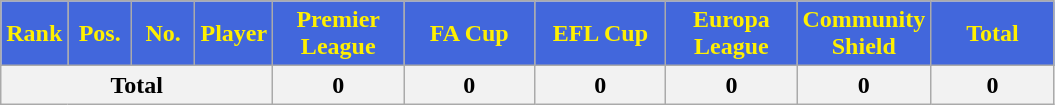<table class="wikitable sortable" style="text-align:center">
<tr>
<th style="background:#4267DC; color:#FFF000; width:35px">Rank</th>
<th style="background:#4267DC; color:#FFF000; width:35px">Pos.</th>
<th style="background:#4267DC; color:#FFF000; width:35px">No.</th>
<th style="background:#4267DC; color:#FFF000">Player</th>
<th style="background:#4267DC; color:#FFF000; width:80px">Premier League</th>
<th style="background:#4267DC; color:#FFF000; width:80px">FA Cup</th>
<th style="background:#4267DC; color:#FFF000; width:80px">EFL Cup</th>
<th style="background:#4267DC; color:#FFF000; width:80px">Europa League</th>
<th style="background:#4267DC; color:#FFF000; width:80px">Community Shield</th>
<th style="background:#4267DC; color:#FFF000; width:75px">Total</th>
</tr>
<tr class="sortbottom">
<th colspan="4">Total</th>
<th>0</th>
<th>0</th>
<th>0</th>
<th>0</th>
<th>0</th>
<th>0</th>
</tr>
</table>
